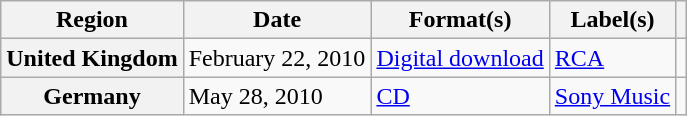<table class="wikitable plainrowheaders">
<tr>
<th scope="col">Region</th>
<th scope="col">Date</th>
<th scope="col">Format(s)</th>
<th scope="col">Label(s)</th>
<th scope="col"></th>
</tr>
<tr>
<th scope="row">United Kingdom</th>
<td>February 22, 2010</td>
<td><a href='#'>Digital download</a></td>
<td><a href='#'>RCA</a></td>
<td></td>
</tr>
<tr>
<th scope="row">Germany</th>
<td>May 28, 2010</td>
<td><a href='#'>CD</a></td>
<td><a href='#'>Sony Music</a></td>
<td></td>
</tr>
</table>
